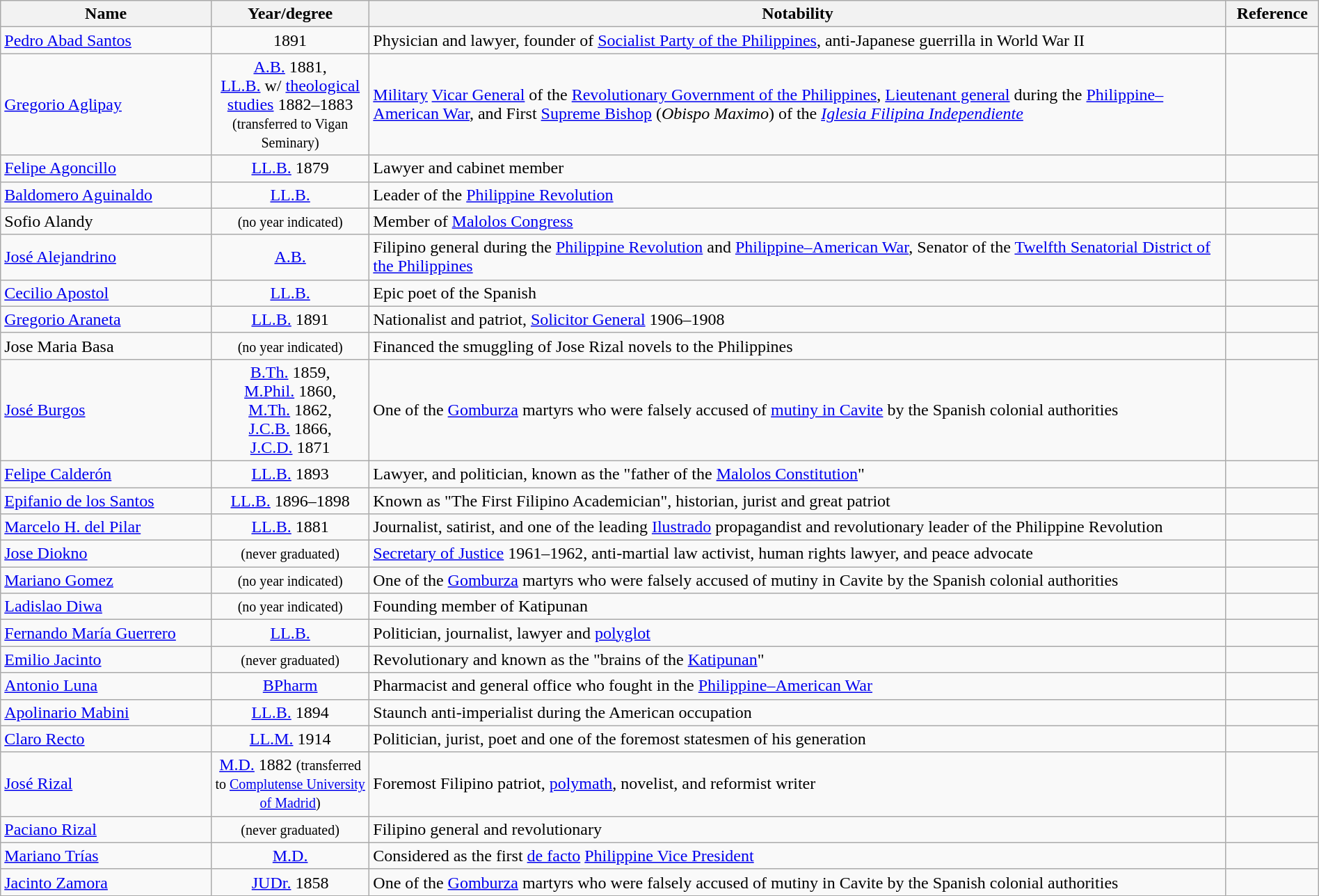<table class="wikitable sortable" style="width:100%;">
<tr>
<th style="width:*;">Name</th>
<th style="width:12%;">Year/degree</th>
<th style="width:65%;" class="unsortable">Notability</th>
<th style="width:*;" class="unsortable">Reference</th>
</tr>
<tr>
<td><a href='#'>Pedro Abad Santos</a></td>
<td align=center>1891</td>
<td>Physician and lawyer, founder of <a href='#'>Socialist Party of the Philippines</a>, anti-Japanese guerrilla in World War II</td>
<td align=center></td>
</tr>
<tr>
<td><a href='#'>Gregorio Aglipay</a></td>
<td align=center><a href='#'>A.B.</a> 1881, <br> <a href='#'>LL.B.</a> w/ <a href='#'>theological studies</a> 1882–1883 <small>(transferred to Vigan Seminary)</small></td>
<td><a href='#'>Military</a> <a href='#'>Vicar General</a> of the <a href='#'>Revolutionary Government of the Philippines</a>, <a href='#'>Lieutenant general</a> during the <a href='#'>Philippine–American War</a>, and First <a href='#'>Supreme Bishop</a> (<em>Obispo Maximo</em>) of the <em><a href='#'>Iglesia Filipina Independiente</a></em></td>
<td align=center></td>
</tr>
<tr>
<td><a href='#'>Felipe Agoncillo</a></td>
<td align=center><a href='#'>LL.B.</a> 1879</td>
<td>Lawyer and cabinet member</td>
<td align=center></td>
</tr>
<tr>
<td><a href='#'>Baldomero Aguinaldo</a></td>
<td align=center><a href='#'>LL.B.</a></td>
<td>Leader of the <a href='#'>Philippine Revolution</a></td>
<td align=center></td>
</tr>
<tr>
<td>Sofio Alandy</td>
<td align=center><small>(no year indicated)</small></td>
<td>Member of <a href='#'>Malolos Congress</a></td>
<td></td>
</tr>
<tr>
<td><a href='#'>José Alejandrino</a></td>
<td align=center><a href='#'>A.B.</a></td>
<td>Filipino general during the <a href='#'>Philippine Revolution</a> and <a href='#'>Philippine–American War</a>, Senator of the <a href='#'>Twelfth Senatorial District of the Philippines</a></td>
<td align=center></td>
</tr>
<tr>
<td><a href='#'>Cecilio Apostol</a></td>
<td align=center><a href='#'>LL.B.</a></td>
<td>Epic poet of the Spanish</td>
<td align=center></td>
</tr>
<tr>
<td><a href='#'>Gregorio Araneta</a></td>
<td align=center><a href='#'>LL.B.</a> 1891</td>
<td>Nationalist and patriot, <a href='#'>Solicitor General</a> 1906–1908</td>
<td align=center></td>
</tr>
<tr>
<td>Jose Maria Basa</td>
<td align=center><small>(no year indicated)</small></td>
<td>Financed the smuggling of Jose Rizal novels to the Philippines</td>
<td></td>
</tr>
<tr>
<td><a href='#'>José Burgos</a></td>
<td align=center><a href='#'>B.Th.</a> 1859,<br><a href='#'>M.Phil.</a> 1860,<br><a href='#'>M.Th.</a> 1862,<br><a href='#'>J.C.B.</a> 1866,<br><a href='#'>J.C.D.</a> 1871</td>
<td>One of the <a href='#'>Gomburza</a> martyrs who were falsely accused of <a href='#'>mutiny in Cavite</a> by the Spanish colonial authorities</td>
<td align=center></td>
</tr>
<tr>
<td><a href='#'>Felipe Calderón</a></td>
<td align=center><a href='#'>LL.B.</a> 1893</td>
<td>Lawyer, and politician, known as the "father of the <a href='#'>Malolos Constitution</a>"</td>
<td align=center></td>
</tr>
<tr>
<td><a href='#'>Epifanio de los Santos</a></td>
<td align=center><a href='#'>LL.B.</a> 1896–1898</td>
<td>Known as "The First Filipino Academician", historian, jurist and great patriot</td>
<td align=center></td>
</tr>
<tr>
<td><a href='#'>Marcelo H. del Pilar</a></td>
<td align=center><a href='#'>LL.B.</a> 1881</td>
<td>Journalist, satirist, and one of the leading <a href='#'>Ilustrado</a> propagandist and revolutionary leader of the Philippine Revolution</td>
<td align=center></td>
</tr>
<tr>
<td><a href='#'>Jose Diokno</a></td>
<td align=center><small>(never graduated)</small></td>
<td><a href='#'>Secretary of Justice</a> 1961–1962, anti-martial law activist, human rights lawyer, and peace advocate</td>
<td align=center></td>
</tr>
<tr>
<td><a href='#'>Mariano Gomez</a></td>
<td align=center><small>(no year indicated)</small></td>
<td>One of the <a href='#'>Gomburza</a> martyrs who were falsely accused of mutiny in Cavite by the Spanish colonial authorities</td>
<td align=center></td>
</tr>
<tr>
<td><a href='#'>Ladislao Diwa</a></td>
<td align=center><small>(no year indicated)</small></td>
<td>Founding member of Katipunan</td>
<td></td>
</tr>
<tr>
<td><a href='#'>Fernando María Guerrero</a></td>
<td align=center><a href='#'>LL.B.</a></td>
<td>Politician, journalist, lawyer and <a href='#'>polyglot</a></td>
<td align=center></td>
</tr>
<tr>
<td><a href='#'>Emilio Jacinto</a></td>
<td align=center><small>(never graduated)</small></td>
<td>Revolutionary and known as the "brains of the <a href='#'>Katipunan</a>"</td>
<td align=center></td>
</tr>
<tr>
<td><a href='#'>Antonio Luna</a></td>
<td align=center><a href='#'>BPharm</a></td>
<td>Pharmacist and general office who fought in the <a href='#'>Philippine–American War</a></td>
<td align=center></td>
</tr>
<tr>
<td><a href='#'>Apolinario Mabini</a></td>
<td align=center><a href='#'>LL.B.</a> 1894</td>
<td>Staunch anti-imperialist during the American occupation</td>
<td align=center></td>
</tr>
<tr>
<td><a href='#'>Claro Recto</a></td>
<td align=center><a href='#'>LL.M.</a> 1914</td>
<td>Politician, jurist, poet and one of the foremost statesmen of his generation</td>
<td align=center></td>
</tr>
<tr>
<td><a href='#'>José Rizal</a></td>
<td align=center><a href='#'>M.D.</a> 1882 <small>(transferred to <a href='#'>Complutense University of Madrid</a>)</small></td>
<td>Foremost Filipino patriot, <a href='#'>polymath</a>, novelist, and reformist writer</td>
<td align=center></td>
</tr>
<tr>
<td><a href='#'>Paciano Rizal</a></td>
<td align=center><small>(never graduated)</small></td>
<td>Filipino general and revolutionary</td>
<td align=center></td>
</tr>
<tr>
<td><a href='#'>Mariano Trías</a></td>
<td align=center><a href='#'>M.D.</a></td>
<td>Considered as the first <a href='#'>de facto</a> <a href='#'>Philippine Vice President</a></td>
<td align=center></td>
</tr>
<tr>
<td><a href='#'>Jacinto Zamora</a></td>
<td align=center><a href='#'>JUDr.</a> 1858</td>
<td>One of the <a href='#'>Gomburza</a> martyrs who were falsely accused of mutiny in Cavite by the Spanish colonial authorities</td>
<td align=center></td>
</tr>
</table>
